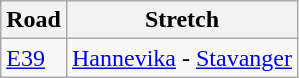<table class="wikitable sortable">
<tr>
<th>Road</th>
<th>Stretch</th>
</tr>
<tr>
<td><a href='#'>E39</a></td>
<td><a href='#'>Hannevika</a> - <a href='#'>Stavanger</a></td>
</tr>
</table>
